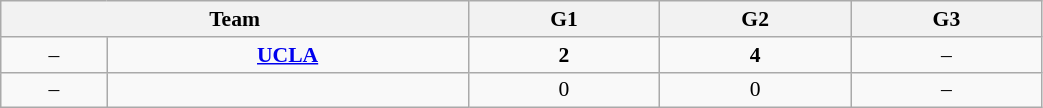<table class="wikitable" style="font-size:90%; width: 55%; text-align: center">
<tr>
<th colspan=2>Team</th>
<th>G1</th>
<th>G2</th>
<th>G3</th>
</tr>
<tr>
<td>–</td>
<td><strong><a href='#'>UCLA</a></strong></td>
<td><strong>2</strong></td>
<td><strong>4</strong></td>
<td>–</td>
</tr>
<tr>
<td>–</td>
<td></td>
<td>0</td>
<td>0</td>
<td>–</td>
</tr>
</table>
